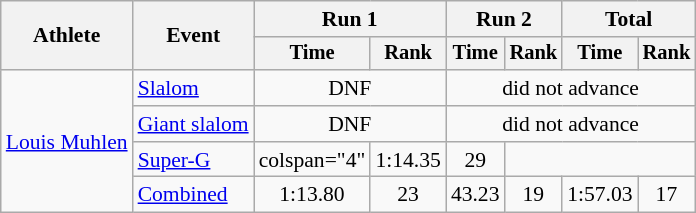<table class="wikitable" style="font-size:90%">
<tr>
<th rowspan=2>Athlete</th>
<th rowspan=2>Event</th>
<th colspan=2>Run 1</th>
<th colspan=2>Run 2</th>
<th colspan=2>Total</th>
</tr>
<tr style="font-size:95%">
<th>Time</th>
<th>Rank</th>
<th>Time</th>
<th>Rank</th>
<th>Time</th>
<th>Rank</th>
</tr>
<tr align=center>
<td align="left" rowspan="4"><a href='#'>Louis Muhlen</a></td>
<td align="left"><a href='#'>Slalom</a></td>
<td colspan=2>DNF</td>
<td colspan=4>did not advance</td>
</tr>
<tr align=center>
<td align="left"><a href='#'>Giant slalom</a></td>
<td colspan=2>DNF</td>
<td colspan=4>did not advance</td>
</tr>
<tr align=center>
<td align="left"><a href='#'>Super-G</a></td>
<td>colspan="4" </td>
<td>1:14.35</td>
<td>29</td>
</tr>
<tr align=center>
<td align="left"><a href='#'>Combined</a></td>
<td>1:13.80</td>
<td>23</td>
<td>43.23</td>
<td>19</td>
<td>1:57.03</td>
<td>17</td>
</tr>
</table>
